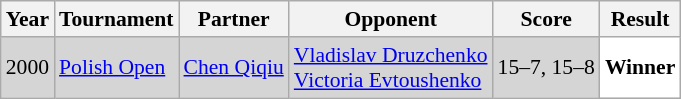<table class="sortable wikitable" style="font-size: 90%;">
<tr>
<th>Year</th>
<th>Tournament</th>
<th>Partner</th>
<th>Opponent</th>
<th>Score</th>
<th>Result</th>
</tr>
<tr style="background:#D5D5D5">
<td align="center">2000</td>
<td align="left"><a href='#'>Polish Open</a></td>
<td align="left"> <a href='#'>Chen Qiqiu</a></td>
<td align="left"> <a href='#'>Vladislav Druzchenko</a> <br>  <a href='#'>Victoria Evtoushenko</a></td>
<td align="left">15–7, 15–8</td>
<td style="text-align:left; background:white"> <strong>Winner</strong></td>
</tr>
</table>
